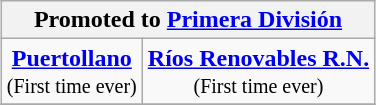<table class="wikitable" style="text-align: center; margin: 0 auto;">
<tr>
<th colspan="2">Promoted to <a href='#'>Primera División</a></th>
</tr>
<tr>
<td><strong><a href='#'>Puertollano</a></strong><br><small>(First time ever)</small></td>
<td><strong><a href='#'>Ríos Renovables R.N.</a></strong><br><small>(First time ever)</small></td>
</tr>
<tr>
</tr>
</table>
